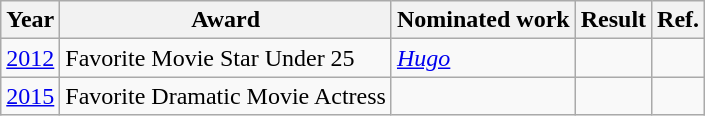<table class="wikitable">
<tr>
<th>Year</th>
<th>Award</th>
<th>Nominated work</th>
<th>Result</th>
<th>Ref.</th>
</tr>
<tr>
<td><a href='#'>2012</a></td>
<td>Favorite Movie Star Under 25</td>
<td><em><a href='#'>Hugo</a></em></td>
<td></td>
<td></td>
</tr>
<tr>
<td><a href='#'>2015</a></td>
<td>Favorite Dramatic Movie Actress</td>
<td></td>
<td></td>
<td align="center"></td>
</tr>
</table>
